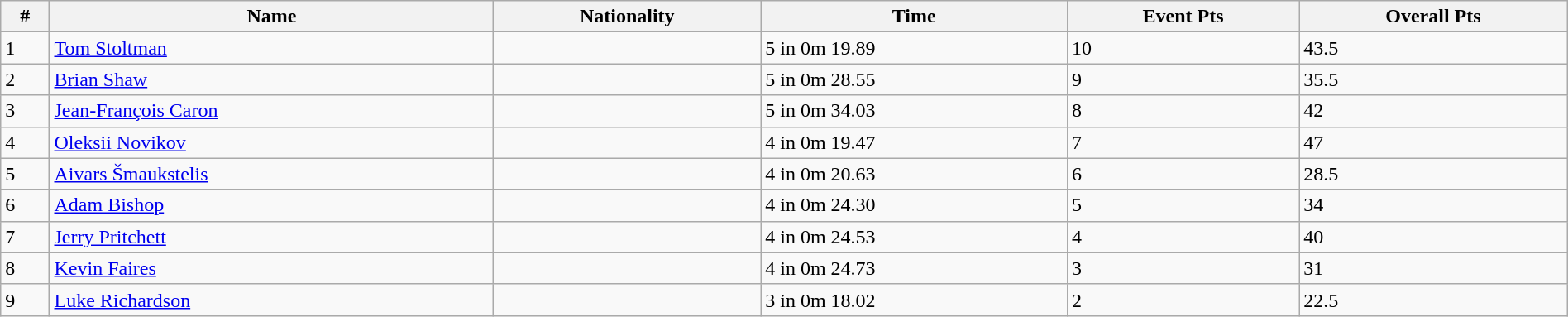<table class="wikitable sortable" style="display: inline-table;width: 100%;">
<tr>
<th>#</th>
<th>Name</th>
<th>Nationality</th>
<th>Time</th>
<th>Event Pts</th>
<th>Overall Pts</th>
</tr>
<tr>
<td>1</td>
<td><a href='#'>Tom Stoltman</a></td>
<td></td>
<td>5 in 0m 19.89</td>
<td>10</td>
<td>43.5</td>
</tr>
<tr>
<td>2</td>
<td><a href='#'>Brian Shaw</a></td>
<td></td>
<td>5 in 0m 28.55</td>
<td>9</td>
<td>35.5</td>
</tr>
<tr>
<td>3</td>
<td><a href='#'>Jean-François Caron</a></td>
<td></td>
<td>5 in 0m 34.03</td>
<td>8</td>
<td>42</td>
</tr>
<tr>
<td>4</td>
<td><a href='#'>Oleksii Novikov</a></td>
<td></td>
<td>4 in 0m 19.47</td>
<td>7</td>
<td>47</td>
</tr>
<tr>
<td>5</td>
<td><a href='#'>Aivars Šmaukstelis</a></td>
<td></td>
<td>4 in 0m 20.63</td>
<td>6</td>
<td>28.5</td>
</tr>
<tr>
<td>6</td>
<td><a href='#'>Adam Bishop</a></td>
<td></td>
<td>4 in 0m 24.30</td>
<td>5</td>
<td>34</td>
</tr>
<tr>
<td>7</td>
<td><a href='#'>Jerry Pritchett</a></td>
<td></td>
<td>4 in 0m 24.53</td>
<td>4</td>
<td>40</td>
</tr>
<tr>
<td>8</td>
<td><a href='#'>Kevin Faires</a></td>
<td></td>
<td>4 in 0m 24.73</td>
<td>3</td>
<td>31</td>
</tr>
<tr>
<td>9</td>
<td><a href='#'>Luke Richardson</a></td>
<td></td>
<td>3 in 0m 18.02</td>
<td>2</td>
<td>22.5</td>
</tr>
</table>
